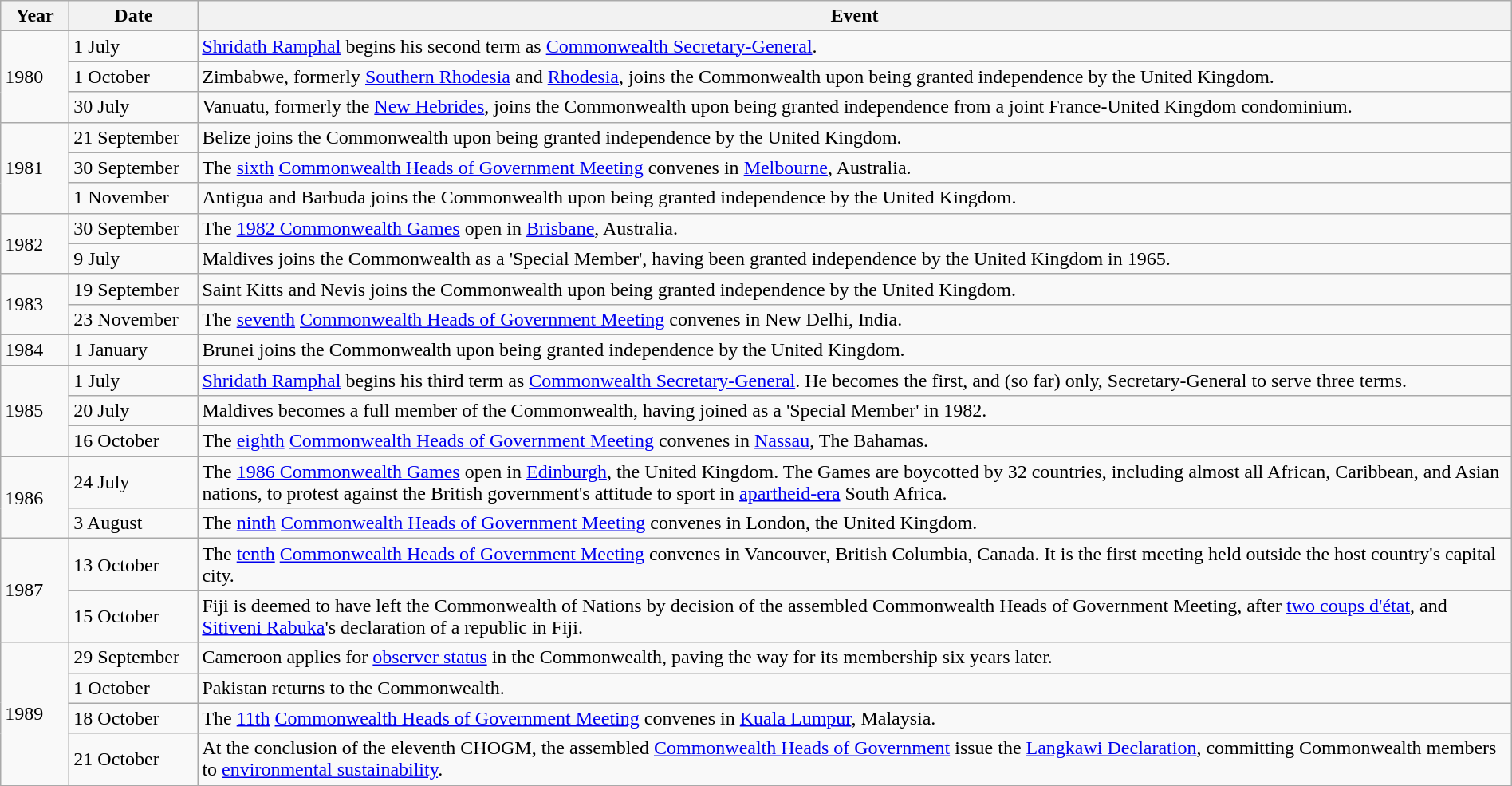<table class="wikitable" width="100%">
<tr>
<th width=50px>Year</th>
<th width=100px>Date</th>
<th>Event</th>
</tr>
<tr>
<td rowspan=3>1980</td>
<td>1 July</td>
<td><a href='#'>Shridath Ramphal</a> begins his second term as <a href='#'>Commonwealth Secretary-General</a>.</td>
</tr>
<tr>
<td>1 October</td>
<td>Zimbabwe, formerly <a href='#'>Southern Rhodesia</a> and <a href='#'>Rhodesia</a>, joins the Commonwealth upon being granted independence by the United Kingdom.</td>
</tr>
<tr>
<td>30 July</td>
<td>Vanuatu, formerly the <a href='#'>New Hebrides</a>, joins the Commonwealth upon being granted independence from a joint France-United Kingdom condominium.</td>
</tr>
<tr>
<td rowspan=3>1981</td>
<td>21 September</td>
<td>Belize joins the Commonwealth upon being granted independence by the United Kingdom.</td>
</tr>
<tr>
<td>30 September</td>
<td>The <a href='#'>sixth</a> <a href='#'>Commonwealth Heads of Government Meeting</a> convenes in <a href='#'>Melbourne</a>, Australia.</td>
</tr>
<tr>
<td>1 November</td>
<td>Antigua and Barbuda joins the Commonwealth upon being granted independence by the United Kingdom.</td>
</tr>
<tr>
<td rowspan=2>1982</td>
<td>30 September</td>
<td>The <a href='#'>1982 Commonwealth Games</a> open in <a href='#'>Brisbane</a>, Australia.</td>
</tr>
<tr>
<td>9 July</td>
<td>Maldives joins the Commonwealth as a 'Special Member', having been granted independence by the United Kingdom in 1965.</td>
</tr>
<tr>
<td rowspan=2>1983</td>
<td>19 September</td>
<td>Saint Kitts and Nevis joins the Commonwealth upon being granted independence by the United Kingdom.</td>
</tr>
<tr>
<td>23 November</td>
<td>The <a href='#'>seventh</a> <a href='#'>Commonwealth Heads of Government Meeting</a> convenes in New Delhi, India.</td>
</tr>
<tr>
<td>1984</td>
<td>1 January</td>
<td>Brunei joins the Commonwealth upon being granted independence by the United Kingdom.</td>
</tr>
<tr>
<td rowspan=3>1985</td>
<td>1 July</td>
<td><a href='#'>Shridath Ramphal</a> begins his third term as <a href='#'>Commonwealth Secretary-General</a>. He becomes the first, and (so far) only, Secretary-General to serve three terms.</td>
</tr>
<tr>
<td>20 July</td>
<td>Maldives becomes a full member of the Commonwealth, having joined as a 'Special Member' in 1982.</td>
</tr>
<tr>
<td>16 October</td>
<td>The <a href='#'>eighth</a> <a href='#'>Commonwealth Heads of Government Meeting</a> convenes in <a href='#'>Nassau</a>, The Bahamas.</td>
</tr>
<tr>
<td rowspan=2>1986</td>
<td>24 July</td>
<td>The <a href='#'>1986 Commonwealth Games</a> open in <a href='#'>Edinburgh</a>, the United Kingdom. The Games are boycotted by 32 countries, including almost all African, Caribbean, and Asian nations, to protest against the British government's attitude to sport in <a href='#'>apartheid-era</a> South Africa.</td>
</tr>
<tr>
<td>3 August</td>
<td>The <a href='#'>ninth</a> <a href='#'>Commonwealth Heads of Government Meeting</a> convenes in London, the United Kingdom.</td>
</tr>
<tr>
<td rowspan=2>1987</td>
<td>13 October</td>
<td>The <a href='#'>tenth</a> <a href='#'>Commonwealth Heads of Government Meeting</a> convenes in Vancouver, British Columbia, Canada. It is the first meeting held outside the host country's capital city.</td>
</tr>
<tr>
<td>15 October</td>
<td>Fiji is deemed to have left the Commonwealth of Nations by decision of the assembled Commonwealth Heads of Government Meeting, after <a href='#'>two coups d'état</a>, and <a href='#'>Sitiveni Rabuka</a>'s declaration of a republic in Fiji.</td>
</tr>
<tr>
<td rowspan=4>1989</td>
<td>29 September</td>
<td>Cameroon applies for <a href='#'>observer status</a> in the Commonwealth, paving the way for its membership six years later.</td>
</tr>
<tr>
<td>1 October</td>
<td>Pakistan returns to the Commonwealth.</td>
</tr>
<tr>
<td>18 October</td>
<td>The <a href='#'>11th</a> <a href='#'>Commonwealth Heads of Government Meeting</a> convenes in <a href='#'>Kuala Lumpur</a>, Malaysia.</td>
</tr>
<tr>
<td>21 October</td>
<td>At the conclusion of the eleventh CHOGM, the assembled <a href='#'>Commonwealth Heads of Government</a> issue the <a href='#'>Langkawi Declaration</a>, committing Commonwealth members to <a href='#'>environmental sustainability</a>.</td>
</tr>
</table>
